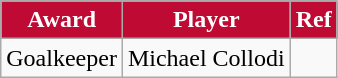<table class=wikitable>
<tr>
<th style="background-color:#BF0A34; color:#FFFFFF">Award</th>
<th style="background-color:#BF0A34; color:#FFFFFF">Player</th>
<th style="background-color:#BF0A34; color:#FFFFFF">Ref</th>
</tr>
<tr>
<td align=center>Goalkeeper</td>
<td> Michael Collodi</td>
<td align=center></td>
</tr>
</table>
